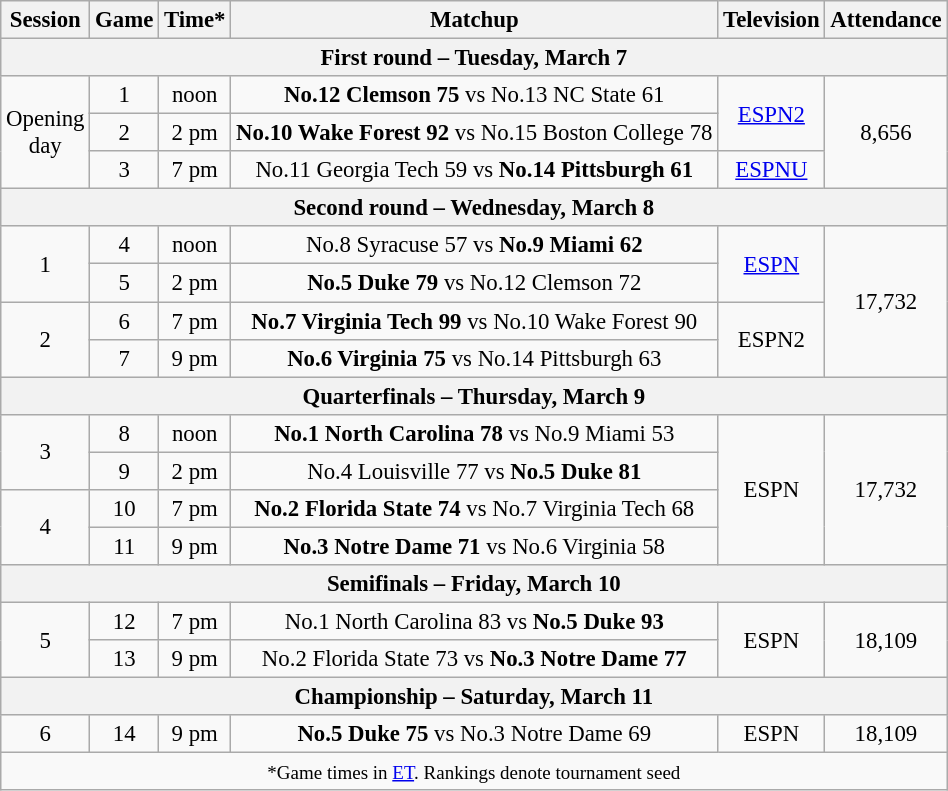<table class="wikitable" style="font-size: 95%;text-align:center">
<tr>
<th>Session</th>
<th>Game</th>
<th>Time*</th>
<th>Matchup</th>
<th>Television</th>
<th>Attendance</th>
</tr>
<tr>
<th colspan=6>First round – Tuesday, March 7</th>
</tr>
<tr>
<td rowspan=3>Opening<br>day</td>
<td>1</td>
<td>noon</td>
<td><strong>No.12 Clemson 75</strong> vs No.13 NC State 61</td>
<td rowspan=2><a href='#'>ESPN2</a></td>
<td rowspan=3>8,656</td>
</tr>
<tr>
<td>2</td>
<td>2 pm</td>
<td><strong>No.10 Wake Forest 92</strong> vs No.15 Boston College 78</td>
</tr>
<tr>
<td>3</td>
<td>7 pm</td>
<td>No.11 Georgia Tech 59 vs <strong>No.14 Pittsburgh 61</strong></td>
<td><a href='#'>ESPNU</a></td>
</tr>
<tr>
<th colspan=6>Second round – Wednesday, March 8</th>
</tr>
<tr>
<td rowspan=2>1</td>
<td>4</td>
<td>noon</td>
<td>No.8 Syracuse 57 vs <strong>No.9 Miami 62</strong></td>
<td rowspan=2><a href='#'>ESPN</a></td>
<td rowspan=4>17,732</td>
</tr>
<tr>
<td>5</td>
<td>2 pm</td>
<td><strong>No.5 Duke 79</strong> vs No.12 Clemson 72</td>
</tr>
<tr>
<td rowspan=2>2</td>
<td>6</td>
<td>7 pm</td>
<td><strong>No.7 Virginia Tech 99</strong> vs No.10 Wake Forest 90</td>
<td rowspan=2>ESPN2</td>
</tr>
<tr>
<td>7</td>
<td>9 pm</td>
<td><strong>No.6 Virginia 75</strong> vs No.14 Pittsburgh 63</td>
</tr>
<tr>
<th colspan=6>Quarterfinals – Thursday, March 9</th>
</tr>
<tr>
<td rowspan=2>3</td>
<td>8</td>
<td>noon</td>
<td><strong>No.1 North Carolina 78</strong> vs No.9 Miami 53</td>
<td rowspan=4>ESPN</td>
<td rowspan=4>17,732</td>
</tr>
<tr>
<td>9</td>
<td>2 pm</td>
<td>No.4 Louisville 77 vs <strong>No.5 Duke 81</strong></td>
</tr>
<tr>
<td rowspan=2>4</td>
<td>10</td>
<td>7 pm</td>
<td><strong>No.2 Florida State 74</strong> vs No.7 Virginia Tech 68</td>
</tr>
<tr>
<td>11</td>
<td>9 pm</td>
<td><strong>No.3 Notre Dame 71</strong> vs No.6 Virginia 58</td>
</tr>
<tr>
<th colspan=6>Semifinals – Friday, March 10</th>
</tr>
<tr>
<td rowspan=2>5</td>
<td>12</td>
<td>7 pm</td>
<td>No.1 North Carolina 83 vs <strong>No.5 Duke 93</strong></td>
<td rowspan=2>ESPN</td>
<td rowspan=2>18,109</td>
</tr>
<tr>
<td>13</td>
<td>9 pm</td>
<td>No.2 Florida State 73 vs <strong>No.3 Notre Dame 77</strong></td>
</tr>
<tr>
<th colspan=6>Championship – Saturday, March 11</th>
</tr>
<tr>
<td rowspan=1>6</td>
<td>14</td>
<td>9 pm</td>
<td><strong>No.5 Duke 75</strong> vs No.3 Notre Dame 69</td>
<td rowspan=1>ESPN</td>
<td rowspan=1>18,109</td>
</tr>
<tr>
<td colspan=6><small>*Game times in <a href='#'>ET</a>. Rankings denote tournament seed</small></td>
</tr>
</table>
